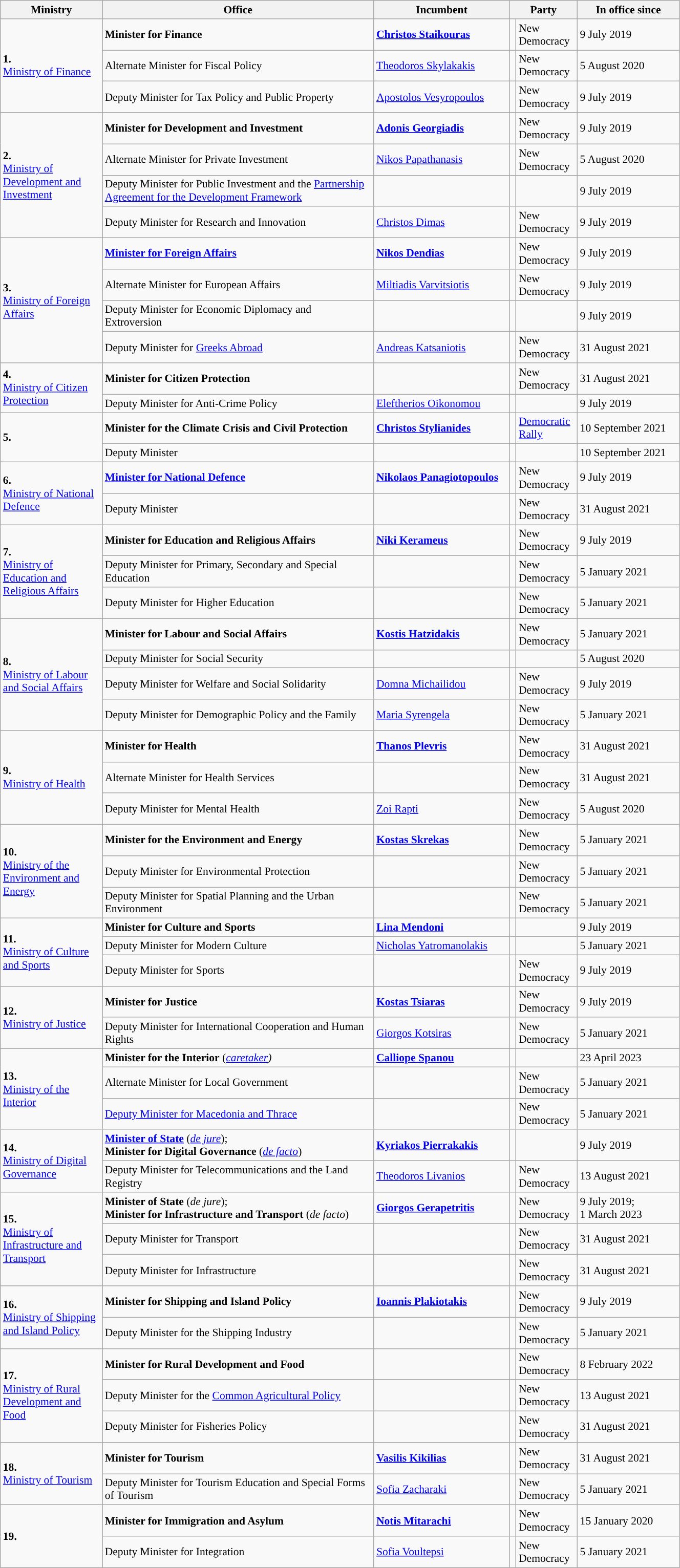<table class="wikitable" style="width: 70%; font-size: 90%;">
<tr>
<th width="15%">Ministry</th>
<th width="40%">Office</th>
<th width="20%">Incumbent</th>
<th width="10%" colspan="2">Party</th>
<th width="15%">In office since</th>
</tr>
<tr>
<td rowspan=3><strong>1.</strong><br><a href='#'>Ministry of Finance</a></td>
<td><strong>Minister for Finance</strong></td>
<td><strong><a href='#'>Christos Staikouras</a></strong></td>
<td width="5" style="background-color: "></td>
<td>New Democracy</td>
<td>9 July 2019</td>
</tr>
<tr>
<td>Alternate Minister for Fiscal Policy</td>
<td><a href='#'>Theodoros Skylakakis</a></td>
<td width="5" style="background-color: "></td>
<td>New Democracy</td>
<td>5 August 2020</td>
</tr>
<tr>
<td>Deputy Minister for Tax Policy and Public Property</td>
<td><a href='#'>Apostolos Vesyropoulos</a></td>
<td width="5" style="background-color: "></td>
<td>New Democracy</td>
<td>9 July 2019</td>
</tr>
<tr>
<td rowspan=4><strong>2.</strong><br><a href='#'>Ministry of Development and Investment</a></td>
<td><strong>Minister for Development and Investment</strong></td>
<td><strong><a href='#'>Adonis Georgiadis</a></strong></td>
<td width="5" style="background-color: "></td>
<td>New Democracy</td>
<td>9 July 2019</td>
</tr>
<tr>
<td>Alternate Minister for Private Investment</td>
<td><a href='#'>Nikos Papathanasis</a></td>
<td width="5" style="background-color: "></td>
<td>New Democracy</td>
<td>5 August 2020</td>
</tr>
<tr>
<td>Deputy Minister for Public Investment and the <a href='#'>Partnership Agreement for the Development Framework</a></td>
<td></td>
<td></td>
<td></td>
<td>9 July 2019</td>
</tr>
<tr>
<td>Deputy Minister for Research and Innovation</td>
<td><a href='#'>Christos Dimas</a></td>
<td width="5" style="background-color: "></td>
<td>New Democracy</td>
<td>9 July 2019</td>
</tr>
<tr>
<td rowspan=4><strong>3.</strong><br><a href='#'>Ministry of Foreign Affairs</a></td>
<td><strong><a href='#'>Minister for Foreign Affairs</a></strong></td>
<td><strong><a href='#'>Nikos Dendias</a></strong></td>
<td width="5" style="background-color: "></td>
<td>New Democracy</td>
<td>9 July 2019</td>
</tr>
<tr>
<td>Alternate Minister for European Affairs</td>
<td><a href='#'>Miltiadis Varvitsiotis</a></td>
<td width="5" style="background-color: "></td>
<td>New Democracy</td>
<td>9 July 2019</td>
</tr>
<tr>
<td>Deputy Minister for Economic Diplomacy and Extroversion</td>
<td></td>
<td></td>
<td></td>
<td>9 July 2019</td>
</tr>
<tr>
<td>Deputy Minister for <a href='#'>Greeks Abroad</a></td>
<td><a href='#'>Andreas Katsaniotis</a></td>
<td width="5" style="background-color: "></td>
<td>New Democracy</td>
<td>31 August 2021</td>
</tr>
<tr>
<td rowspan=2><strong>4.</strong><br><a href='#'>Ministry of Citizen Protection</a></td>
<td><strong>Minister for Citizen Protection</strong></td>
<td><strong></strong></td>
<td width="5" style="background-color: "></td>
<td>New Democracy</td>
<td>31 August 2021</td>
</tr>
<tr>
<td>Deputy Minister for Anti-Crime Policy</td>
<td><a href='#'>Eleftherios Oikonomou</a></td>
<td></td>
<td></td>
<td>9 July 2019</td>
</tr>
<tr>
<td rowspan=2><strong>5.</strong><br></td>
<td><strong>Minister for the Climate Crisis and Civil Protection</strong></td>
<td><strong><a href='#'>Christos Stylianides</a></strong></td>
<td width="5" style="background-color: "></td>
<td><a href='#'>Democratic Rally</a></td>
<td>10 September 2021</td>
</tr>
<tr>
<td>Deputy Minister</td>
<td></td>
<td></td>
<td></td>
<td>10 September 2021</td>
</tr>
<tr>
<td rowspan=2><strong>6.</strong><br><a href='#'>Ministry of National Defence</a></td>
<td><strong><a href='#'>Minister for National Defence</a></strong></td>
<td><strong><a href='#'>Nikolaos Panagiotopoulos</a></strong></td>
<td width="5" style="background-color: "></td>
<td>New Democracy</td>
<td>9 July 2019</td>
</tr>
<tr>
<td>Deputy Minister</td>
<td></td>
<td width="5" style="background-color: "></td>
<td>New Democracy</td>
<td>31 August 2021</td>
</tr>
<tr>
<td rowspan=3><strong>7.</strong><br><a href='#'>Ministry of Education and Religious Affairs</a></td>
<td><strong>Minister for Education and Religious Affairs</strong></td>
<td><strong><a href='#'>Niki Kerameus</a></strong></td>
<td width="5" style="background-color: "></td>
<td>New Democracy</td>
<td>9 July 2019</td>
</tr>
<tr>
<td>Deputy Minister for Primary, Secondary and Special Education</td>
<td></td>
<td width="5" style="background-color: "></td>
<td>New Democracy</td>
<td>5 January 2021</td>
</tr>
<tr>
<td>Deputy Minister for Higher Education</td>
<td></td>
<td width="5" style="background-color: "></td>
<td>New Democracy</td>
<td>5 January 2021</td>
</tr>
<tr>
<td rowspan=4><strong>8.</strong><br><a href='#'>Ministry of Labour and Social Affairs</a></td>
<td><strong>Minister for Labour and Social Affairs</strong></td>
<td><strong><a href='#'>Kostis Hatzidakis</a></strong></td>
<td width="5" style="background-color: "></td>
<td>New Democracy</td>
<td>5 January 2021</td>
</tr>
<tr>
<td>Deputy Minister for Social Security</td>
<td></td>
<td></td>
<td></td>
<td>5 August 2020</td>
</tr>
<tr>
<td>Deputy Minister for Welfare and Social Solidarity</td>
<td><a href='#'>Domna Michailidou</a></td>
<td width="5" style="background-color: "></td>
<td>New Democracy</td>
<td>9 July 2019</td>
</tr>
<tr>
<td>Deputy Minister for Demographic Policy and the Family</td>
<td><a href='#'>Maria Syrengela</a></td>
<td width="5" style="background-color: "></td>
<td>New Democracy</td>
<td>5 January 2021</td>
</tr>
<tr>
<td rowspan=3><strong>9.</strong><br><a href='#'>Ministry of Health</a></td>
<td><strong>Minister for Health</strong></td>
<td><strong><a href='#'>Thanos Plevris</a></strong></td>
<td width="5" style="background-color: "></td>
<td>New Democracy</td>
<td>31 August 2021</td>
</tr>
<tr>
<td>Alternate Minister for Health Services</td>
<td></td>
<td width="5" style="background-color: "></td>
<td>New Democracy</td>
<td>31 August 2021</td>
</tr>
<tr>
<td>Deputy Minister for Mental Health</td>
<td><a href='#'>Zoi Rapti</a></td>
<td width="5" style="background-color: "></td>
<td>New Democracy</td>
<td>5 August 2020</td>
</tr>
<tr>
<td rowspan=3><strong>10.</strong><br><a href='#'>Ministry of the Environment and Energy</a></td>
<td><strong>Minister for the Environment and Energy</strong></td>
<td><strong><a href='#'>Kostas Skrekas</a></strong></td>
<td width="5" style="background-color: "></td>
<td>New Democracy</td>
<td>5 January 2021</td>
</tr>
<tr>
<td>Deputy Minister for Environmental Protection</td>
<td></td>
<td width="5" style="background-color: "></td>
<td>New Democracy</td>
<td>5 January 2021</td>
</tr>
<tr>
<td>Deputy Minister for Spatial Planning and the Urban Environment</td>
<td></td>
<td width="5" style="background-color: "></td>
<td>New Democracy</td>
<td>5 January 2021</td>
</tr>
<tr>
<td rowspan=3><strong>11.</strong><br><a href='#'>Ministry of Culture and Sports</a></td>
<td><strong>Minister for Culture and Sports</strong></td>
<td><strong><a href='#'>Lina Mendoni</a></strong></td>
<td></td>
<td></td>
<td>9 July 2019</td>
</tr>
<tr>
<td>Deputy Minister for Modern Culture</td>
<td><a href='#'>Nicholas Yatromanolakis</a></td>
<td></td>
<td></td>
<td>5 January 2021</td>
</tr>
<tr>
<td>Deputy Minister for Sports</td>
<td></td>
<td width="5" style="background-color: "></td>
<td>New Democracy</td>
<td>9 July 2019</td>
</tr>
<tr>
<td rowspan=2><strong>12.</strong><br><a href='#'>Ministry of Justice</a></td>
<td><strong>Minister for Justice</strong></td>
<td><strong><a href='#'>Kostas Tsiaras</a></strong></td>
<td width="5" style="background-color: "></td>
<td>New Democracy</td>
<td>9 July 2019</td>
</tr>
<tr>
<td>Deputy Minister for International Cooperation and Human Rights</td>
<td><a href='#'>Giorgos Kotsiras</a></td>
<td width="5" style="background-color: "></td>
<td>New Democracy</td>
<td>5 January 2021</td>
</tr>
<tr>
<td rowspan=3><strong>13.</strong><br><a href='#'>Ministry of the Interior</a></td>
<td><strong>Minister for the Interior</strong> (<em><a href='#'>caretaker</a>)</em></td>
<td><strong><a href='#'>Calliope Spanou</a></strong></td>
<td></td>
<td></td>
<td>23 April 2023</td>
</tr>
<tr>
<td>Alternate Minister for Local Government</td>
<td></td>
<td width="5" style="background-color: "></td>
<td>New Democracy</td>
<td>5 January 2021</td>
</tr>
<tr>
<td><a href='#'>Deputy Minister for Macedonia and Thrace</a></td>
<td></td>
<td width="5" style="background-color: "></td>
<td>New Democracy</td>
<td>5 January 2021</td>
</tr>
<tr>
<td rowspan=2><strong>14.</strong><br><a href='#'>Ministry of Digital Governance</a></td>
<td><strong><a href='#'>Minister of State</a></strong> (<em><a href='#'>de jure</a></em>);<br><strong>Minister for Digital Governance</strong> (<em><a href='#'>de facto</a></em>)</td>
<td><strong><a href='#'>Kyriakos Pierrakakis</a></strong></td>
<td></td>
<td></td>
<td>9 July 2019</td>
</tr>
<tr>
<td>Deputy Minister for Telecommunications and the Land Registry</td>
<td><a href='#'>Theodoros Livanios</a></td>
<td width="5" style="background-color: "></td>
<td>New Democracy</td>
<td>13 August 2021</td>
</tr>
<tr>
<td rowspan=3><strong>15.</strong><br><a href='#'>Ministry of Infrastructure and Transport</a></td>
<td><strong>Minister of State</strong> (<em>de jure</em>);<br><strong>Minister for Infrastructure and Transport</strong> (<em>de facto</em>)</td>
<td><strong><a href='#'>Giorgos Gerapetritis</a></strong></td>
<td width="5" style="background-color: "></td>
<td>New Democracy</td>
<td>9 July 2019;<br>1 March 2023</td>
</tr>
<tr>
<td>Deputy Minister for Transport</td>
<td></td>
<td width="5" style="background-color: "></td>
<td>New Democracy</td>
<td>31 August 2021</td>
</tr>
<tr>
<td>Deputy Minister for Infrastructure</td>
<td></td>
<td width="5" style="background-color: "></td>
<td>New Democracy</td>
<td>31 August 2021</td>
</tr>
<tr>
<td rowspan=2><strong>16.</strong><br><a href='#'>Ministry of Shipping and Island Policy</a></td>
<td><strong>Minister for Shipping and Island Policy</strong></td>
<td><strong><a href='#'>Ioannis Plakiotakis</a></strong></td>
<td width="5" style="background-color: "></td>
<td>New Democracy</td>
<td>9 July 2019</td>
</tr>
<tr>
<td>Deputy Minister for the Shipping Industry</td>
<td></td>
<td width="5" style="background-color: "></td>
<td>New Democracy</td>
<td>5 January 2021</td>
</tr>
<tr>
<td rowspan=3><strong>17.</strong><br><a href='#'>Ministry of Rural Development and Food</a></td>
<td><strong>Minister for Rural Development and Food</strong></td>
<td><strong></strong></td>
<td width="5" style="background-color: "></td>
<td>New Democracy</td>
<td>8 February 2022</td>
</tr>
<tr>
<td>Deputy Minister for the <a href='#'>Common Agricultural Policy</a></td>
<td></td>
<td width="5" style="background-color: "></td>
<td>New Democracy</td>
<td>13 August 2021</td>
</tr>
<tr>
<td>Deputy Minister for Fisheries Policy</td>
<td></td>
<td width="5" style="background-color: "></td>
<td>New Democracy</td>
<td>31 August 2021</td>
</tr>
<tr>
<td rowspan=2><strong>18.</strong><br><a href='#'>Ministry of Tourism</a></td>
<td><strong>Minister for Tourism</strong></td>
<td><strong><a href='#'>Vasilis Kikilias</a></strong></td>
<td width="5" style="background-color: "></td>
<td>New Democracy</td>
<td>31 August 2021</td>
</tr>
<tr>
<td>Deputy Minister for Tourism Education and Special Forms of Tourism</td>
<td><a href='#'>Sofia Zacharaki</a></td>
<td width="5" style="background-color: "></td>
<td>New Democracy</td>
<td>5 January 2021</td>
</tr>
<tr>
<td rowspan=2><strong>19.</strong><br></td>
<td><strong>Minister for Immigration and Asylum</strong></td>
<td><strong><a href='#'>Notis Mitarachi</a></strong></td>
<td width="5" style="background-color: "></td>
<td>New Democracy</td>
<td>15 January 2020</td>
</tr>
<tr>
<td>Deputy Minister for Integration</td>
<td><a href='#'>Sofia Voultepsi</a></td>
<td width="5" style="background-color: "></td>
<td>New Democracy</td>
<td>5 January 2021</td>
</tr>
</table>
